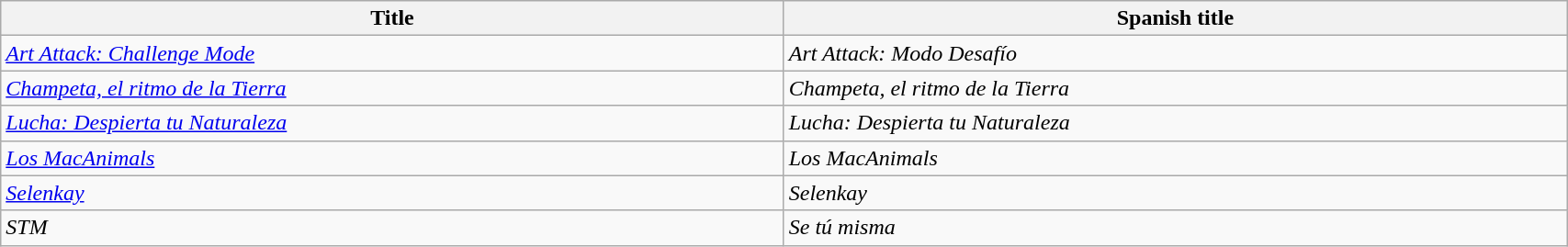<table class="wikitable sortable plainrowheaders" style="width:90%;">
<tr>
<th scope="col">Title</th>
<th scope="col">Spanish title</th>
</tr>
<tr>
<td><em><a href='#'>Art Attack: Challenge Mode</a></em></td>
<td><em>Art Attack: Modo Desafío</em></td>
</tr>
<tr>
<td><em><a href='#'>Champeta, el ritmo de la Tierra</a></em></td>
<td><em>Champeta, el ritmo de la Tierra</em></td>
</tr>
<tr>
<td><em><a href='#'>Lucha: Despierta tu Naturaleza</a></em></td>
<td><em>Lucha: Despierta tu Naturaleza</em></td>
</tr>
<tr>
<td><em><a href='#'>Los MacAnimals</a></em></td>
<td><em>Los MacAnimals</em></td>
</tr>
<tr>
<td><em><a href='#'>Selenkay</a></em></td>
<td><em>Selenkay</em></td>
</tr>
<tr>
<td><em>STM</em></td>
<td><em>Se tú misma</em></td>
</tr>
</table>
